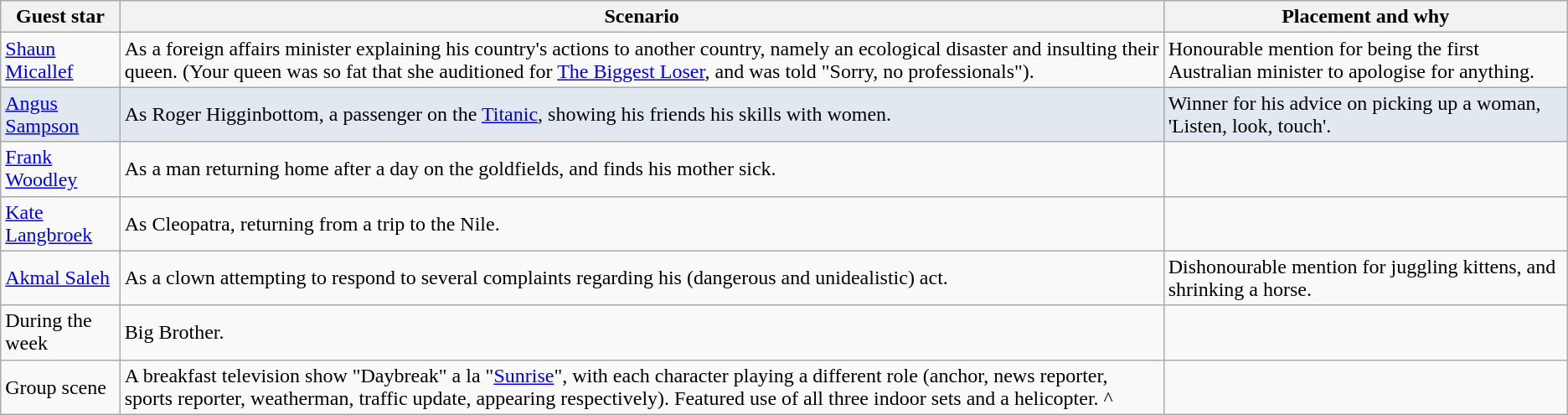<table class="wikitable">
<tr>
<th>Guest star</th>
<th>Scenario</th>
<th>Placement and why</th>
</tr>
<tr>
<td><a href='#'>Shaun Micallef</a></td>
<td>As a foreign affairs minister explaining his country's actions to another country, namely an ecological disaster and insulting their queen. (Your queen was so fat that she auditioned for <a href='#'>The Biggest Loser</a>, and was told "Sorry, no professionals").</td>
<td>Honourable mention for being the first Australian minister to apologise for anything.</td>
</tr>
<tr style="background:#E1E8EF;">
<td><a href='#'>Angus Sampson</a></td>
<td>As Roger Higginbottom, a passenger on the <a href='#'>Titanic</a>, showing his friends his skills with women.</td>
<td>Winner for his advice on picking up a woman, 'Listen, look, touch'.</td>
</tr>
<tr>
<td><a href='#'>Frank Woodley</a></td>
<td>As a man returning home after a day on the goldfields, and finds his mother sick.</td>
<td></td>
</tr>
<tr>
<td><a href='#'>Kate Langbroek</a></td>
<td>As Cleopatra, returning from a trip to the Nile.</td>
<td></td>
</tr>
<tr>
<td><a href='#'>Akmal Saleh</a></td>
<td>As a clown attempting to respond to several complaints regarding his (dangerous and unidealistic) act.</td>
<td>Dishonourable mention for juggling kittens, and shrinking a horse.</td>
</tr>
<tr>
<td>During the week</td>
<td>Big Brother.</td>
<td></td>
</tr>
<tr>
<td>Group scene</td>
<td>A breakfast television show "Daybreak" a la "<a href='#'>Sunrise</a>", with each character playing a different role (anchor, news reporter, sports reporter, weatherman, traffic update, appearing respectively). Featured use of all three indoor sets and a helicopter. ^</td>
<td></td>
</tr>
</table>
